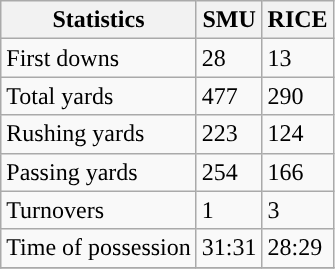<table class="wikitable" style="float: left;">
<tr>
<th>Statistics</th>
<th>SMU</th>
<th>RICE</th>
</tr>
<tr>
<td>First downs</td>
<td>28</td>
<td>13</td>
</tr>
<tr>
<td>Total yards</td>
<td>477</td>
<td>290</td>
</tr>
<tr>
<td>Rushing yards</td>
<td>223</td>
<td>124</td>
</tr>
<tr>
<td>Passing yards</td>
<td>254</td>
<td>166</td>
</tr>
<tr>
<td>Turnovers</td>
<td>1</td>
<td>3</td>
</tr>
<tr>
<td>Time of possession</td>
<td>31:31</td>
<td>28:29</td>
</tr>
<tr>
</tr>
</table>
